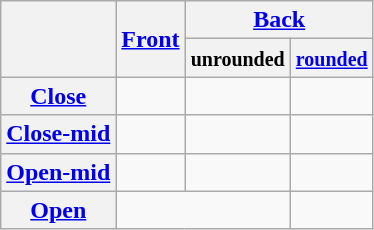<table class=" wikitable" style="text-align: center;">
<tr>
<th rowspan="2"></th>
<th rowspan="2"><a href='#'>Front</a></th>
<th colspan="2"><a href='#'>Back</a></th>
</tr>
<tr>
<th><small>unrounded</small></th>
<th><small><a href='#'>rounded</a></small></th>
</tr>
<tr>
<th><a href='#'>Close</a></th>
<td></td>
<td></td>
<td></td>
</tr>
<tr>
<th><a href='#'>Close-mid</a></th>
<td></td>
<td></td>
<td></td>
</tr>
<tr>
<th><a href='#'>Open-mid</a></th>
<td></td>
<td></td>
<td></td>
</tr>
<tr>
<th><a href='#'>Open</a></th>
<td colspan="2"></td>
<td></td>
</tr>
</table>
